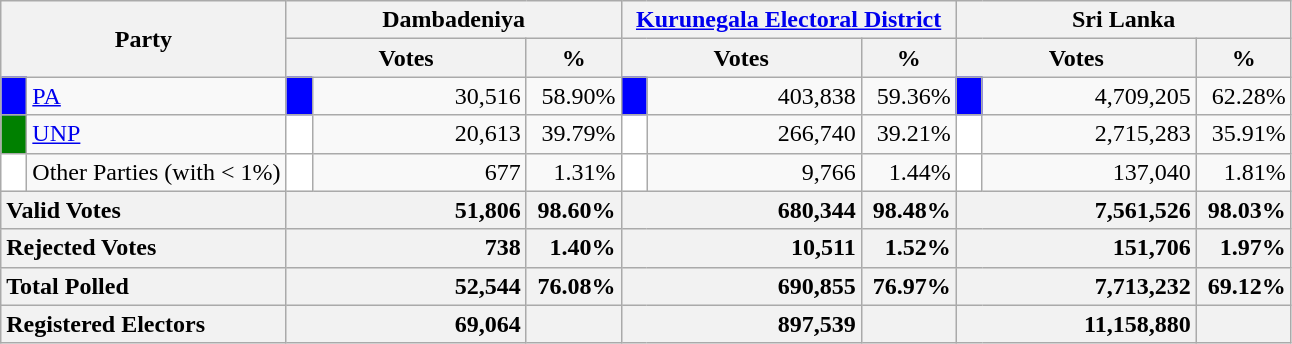<table class="wikitable">
<tr>
<th colspan="2" width="144px"rowspan="2">Party</th>
<th colspan="3" width="216px">Dambadeniya</th>
<th colspan="3" width="216px"><a href='#'>Kurunegala Electoral District</a></th>
<th colspan="3" width="216px">Sri Lanka</th>
</tr>
<tr>
<th colspan="2" width="144px">Votes</th>
<th>%</th>
<th colspan="2" width="144px">Votes</th>
<th>%</th>
<th colspan="2" width="144px">Votes</th>
<th>%</th>
</tr>
<tr>
<td style="background-color:blue;" width="10px"></td>
<td style="text-align:left;"><a href='#'>PA</a></td>
<td style="background-color:blue;" width="10px"></td>
<td style="text-align:right;">30,516</td>
<td style="text-align:right;">58.90%</td>
<td style="background-color:blue;" width="10px"></td>
<td style="text-align:right;">403,838</td>
<td style="text-align:right;">59.36%</td>
<td style="background-color:blue;" width="10px"></td>
<td style="text-align:right;">4,709,205</td>
<td style="text-align:right;">62.28%</td>
</tr>
<tr>
<td style="background-color:green;" width="10px"></td>
<td style="text-align:left;"><a href='#'>UNP</a></td>
<td style="background-color:white;" width="10px"></td>
<td style="text-align:right;">20,613</td>
<td style="text-align:right;">39.79%</td>
<td style="background-color:white;" width="10px"></td>
<td style="text-align:right;">266,740</td>
<td style="text-align:right;">39.21%</td>
<td style="background-color:white;" width="10px"></td>
<td style="text-align:right;">2,715,283</td>
<td style="text-align:right;">35.91%</td>
</tr>
<tr>
<td style="background-color:white;" width="10px"></td>
<td style="text-align:left;">Other Parties (with < 1%)</td>
<td style="background-color:white;" width="10px"></td>
<td style="text-align:right;">677</td>
<td style="text-align:right;">1.31%</td>
<td style="background-color:white;" width="10px"></td>
<td style="text-align:right;">9,766</td>
<td style="text-align:right;">1.44%</td>
<td style="background-color:white;" width="10px"></td>
<td style="text-align:right;">137,040</td>
<td style="text-align:right;">1.81%</td>
</tr>
<tr>
<th colspan="2" width="144px"style="text-align:left;">Valid Votes</th>
<th style="text-align:right;"colspan="2" width="144px">51,806</th>
<th style="text-align:right;">98.60%</th>
<th style="text-align:right;"colspan="2" width="144px">680,344</th>
<th style="text-align:right;">98.48%</th>
<th style="text-align:right;"colspan="2" width="144px">7,561,526</th>
<th style="text-align:right;">98.03%</th>
</tr>
<tr>
<th colspan="2" width="144px"style="text-align:left;">Rejected Votes</th>
<th style="text-align:right;"colspan="2" width="144px">738</th>
<th style="text-align:right;">1.40%</th>
<th style="text-align:right;"colspan="2" width="144px">10,511</th>
<th style="text-align:right;">1.52%</th>
<th style="text-align:right;"colspan="2" width="144px">151,706</th>
<th style="text-align:right;">1.97%</th>
</tr>
<tr>
<th colspan="2" width="144px"style="text-align:left;">Total Polled</th>
<th style="text-align:right;"colspan="2" width="144px">52,544</th>
<th style="text-align:right;">76.08%</th>
<th style="text-align:right;"colspan="2" width="144px">690,855</th>
<th style="text-align:right;">76.97%</th>
<th style="text-align:right;"colspan="2" width="144px">7,713,232</th>
<th style="text-align:right;">69.12%</th>
</tr>
<tr>
<th colspan="2" width="144px"style="text-align:left;">Registered Electors</th>
<th style="text-align:right;"colspan="2" width="144px">69,064</th>
<th></th>
<th style="text-align:right;"colspan="2" width="144px">897,539</th>
<th></th>
<th style="text-align:right;"colspan="2" width="144px">11,158,880</th>
<th></th>
</tr>
</table>
